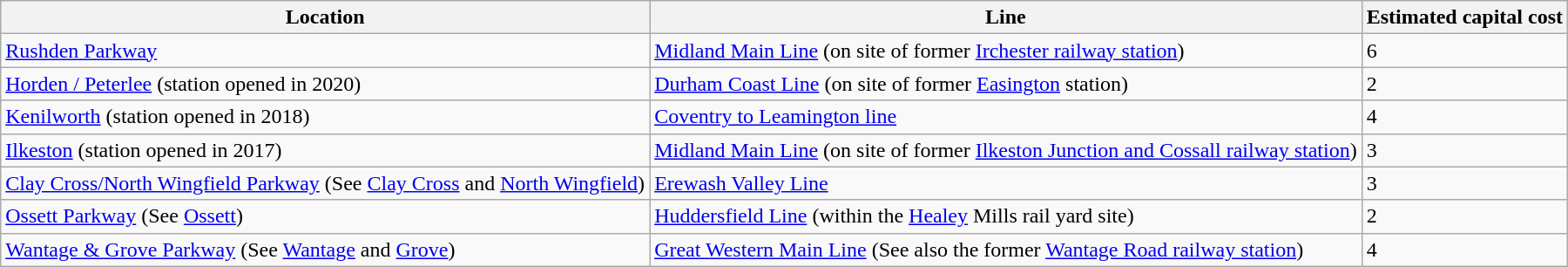<table class="wikitable sortable">
<tr>
<th>Location</th>
<th>Line</th>
<th>Estimated capital cost</th>
</tr>
<tr --->
<td><a href='#'>Rushden Parkway</a></td>
<td><a href='#'>Midland Main Line</a> (on site of former <a href='#'>Irchester railway station</a>)</td>
<td>6</td>
</tr>
<tr --->
<td><a href='#'>Horden / Peterlee</a> (station opened in 2020)</td>
<td><a href='#'>Durham Coast Line</a> (on site of former <a href='#'>Easington</a> station)</td>
<td>2</td>
</tr>
<tr --->
<td><a href='#'>Kenilworth</a> (station opened in 2018)</td>
<td><a href='#'>Coventry to Leamington line</a></td>
<td>4</td>
</tr>
<tr --->
<td><a href='#'>Ilkeston</a> (station opened in 2017)</td>
<td><a href='#'>Midland Main Line</a> (on site of former <a href='#'>Ilkeston Junction and Cossall railway station</a>)</td>
<td>3</td>
</tr>
<tr --->
<td><a href='#'>Clay Cross/North Wingfield Parkway</a> (See <a href='#'>Clay Cross</a> and <a href='#'>North Wingfield</a>)</td>
<td><a href='#'>Erewash Valley Line</a></td>
<td>3</td>
</tr>
<tr --->
<td><a href='#'>Ossett Parkway</a> (See <a href='#'>Ossett</a>)</td>
<td><a href='#'>Huddersfield Line</a> (within the <a href='#'>Healey</a> Mills rail yard site)</td>
<td>2</td>
</tr>
<tr --->
<td><a href='#'>Wantage & Grove Parkway</a> (See <a href='#'>Wantage</a> and <a href='#'>Grove</a>)</td>
<td><a href='#'>Great Western Main Line</a> (See also the former <a href='#'>Wantage Road railway station</a>)</td>
<td>4</td>
</tr>
</table>
